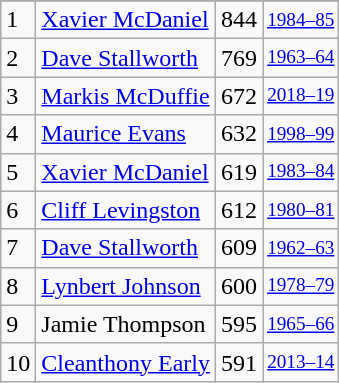<table class="wikitable">
<tr>
</tr>
<tr>
<td>1</td>
<td><a href='#'>Xavier McDaniel</a></td>
<td>844</td>
<td style="font-size:80%;"><a href='#'>1984–85</a></td>
</tr>
<tr>
<td>2</td>
<td><a href='#'>Dave Stallworth</a></td>
<td>769</td>
<td style="font-size:80%;"><a href='#'>1963–64</a></td>
</tr>
<tr>
<td>3</td>
<td><a href='#'>Markis McDuffie</a></td>
<td>672</td>
<td style="font-size:80%;"><a href='#'>2018–19</a></td>
</tr>
<tr>
<td>4</td>
<td><a href='#'>Maurice Evans</a></td>
<td>632</td>
<td style="font-size:80%;"><a href='#'>1998–99</a></td>
</tr>
<tr>
<td>5</td>
<td><a href='#'>Xavier McDaniel</a></td>
<td>619</td>
<td style="font-size:80%;"><a href='#'>1983–84</a></td>
</tr>
<tr>
<td>6</td>
<td><a href='#'>Cliff Levingston</a></td>
<td>612</td>
<td style="font-size:80%;"><a href='#'>1980–81</a></td>
</tr>
<tr>
<td>7</td>
<td><a href='#'>Dave Stallworth</a></td>
<td>609</td>
<td style="font-size:80%;"><a href='#'>1962–63</a></td>
</tr>
<tr>
<td>8</td>
<td><a href='#'>Lynbert Johnson</a></td>
<td>600</td>
<td style="font-size:80%;"><a href='#'>1978–79</a></td>
</tr>
<tr>
<td>9</td>
<td>Jamie Thompson</td>
<td>595</td>
<td style="font-size:80%;"><a href='#'>1965–66</a></td>
</tr>
<tr>
<td>10</td>
<td><a href='#'>Cleanthony Early</a></td>
<td>591</td>
<td style="font-size:80%;"><a href='#'>2013–14</a></td>
</tr>
</table>
